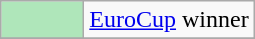<table class="wikitable">
<tr>
<td style="background:#afe6ba; width:3em;"></td>
<td><a href='#'>EuroCup</a> winner</td>
</tr>
<tr>
</tr>
</table>
